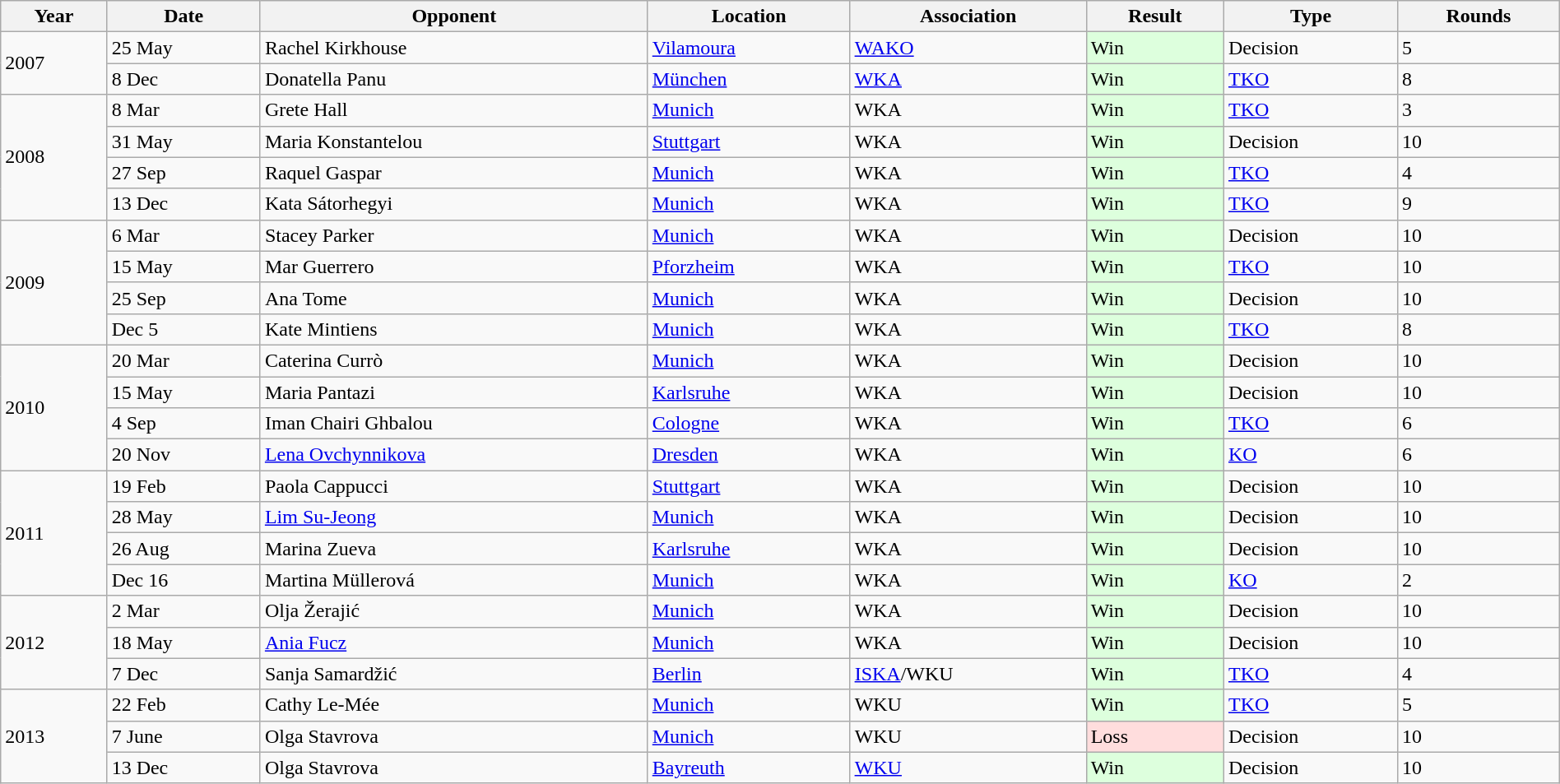<table class="wikitable" width="100%">
<tr>
<th>Year</th>
<th>Date</th>
<th>Opponent</th>
<th>Location</th>
<th>Association</th>
<th>Result</th>
<th>Type</th>
<th>Rounds</th>
</tr>
<tr>
<td rowspan=2 valign=center>2007</td>
<td>25 May</td>
<td> Rachel Kirkhouse</td>
<td><a href='#'>Vilamoura</a></td>
<td><a href='#'>WAKO</a></td>
<td bgcolor=#ddffdd>Win</td>
<td>Decision</td>
<td>5</td>
</tr>
<tr>
<td>8 Dec</td>
<td> Donatella Panu</td>
<td><a href='#'>München</a></td>
<td><a href='#'>WKA</a></td>
<td bgcolor=#ddffdd>Win</td>
<td><a href='#'>TKO</a></td>
<td>8</td>
</tr>
<tr>
<td rowspan=4 valign=center>2008</td>
<td>8 Mar</td>
<td> Grete Hall</td>
<td><a href='#'>Munich</a></td>
<td>WKA</td>
<td bgcolor=#ddffdd>Win</td>
<td><a href='#'>TKO</a></td>
<td>3</td>
</tr>
<tr>
<td>31 May</td>
<td> Maria Konstantelou</td>
<td><a href='#'>Stuttgart</a></td>
<td>WKA</td>
<td bgcolor=#ddffdd>Win</td>
<td>Decision</td>
<td>10</td>
</tr>
<tr>
<td>27 Sep</td>
<td> Raquel Gaspar</td>
<td><a href='#'>Munich</a></td>
<td>WKA</td>
<td bgcolor=#ddffdd>Win</td>
<td><a href='#'>TKO</a></td>
<td>4</td>
</tr>
<tr>
<td>13 Dec</td>
<td> Kata Sátorhegyi</td>
<td><a href='#'>Munich</a></td>
<td>WKA</td>
<td bgcolor=#ddffdd>Win</td>
<td><a href='#'>TKO</a></td>
<td>9</td>
</tr>
<tr>
<td rowspan=4 valign=center>2009</td>
<td>6 Mar</td>
<td> Stacey Parker</td>
<td><a href='#'>Munich</a></td>
<td>WKA</td>
<td bgcolor=#ddffdd>Win</td>
<td>Decision</td>
<td>10</td>
</tr>
<tr>
<td>15 May</td>
<td> Mar Guerrero</td>
<td><a href='#'>Pforzheim</a></td>
<td>WKA</td>
<td bgcolor=#ddffdd>Win</td>
<td><a href='#'>TKO</a></td>
<td>10</td>
</tr>
<tr>
<td>25 Sep</td>
<td> Ana Tome</td>
<td><a href='#'>Munich</a></td>
<td>WKA</td>
<td bgcolor=#ddffdd>Win</td>
<td>Decision</td>
<td>10</td>
</tr>
<tr>
<td>Dec  5</td>
<td> Kate Mintiens</td>
<td><a href='#'>Munich</a></td>
<td>WKA</td>
<td bgcolor=#ddffdd>Win</td>
<td><a href='#'>TKO</a></td>
<td>8</td>
</tr>
<tr>
<td rowspan=4 valign=center>2010</td>
<td>20 Mar</td>
<td> Caterina Currò</td>
<td><a href='#'>Munich</a></td>
<td>WKA</td>
<td bgcolor=#ddffdd>Win</td>
<td>Decision</td>
<td>10</td>
</tr>
<tr>
<td>15 May</td>
<td> Maria Pantazi</td>
<td><a href='#'>Karlsruhe</a></td>
<td>WKA</td>
<td bgcolor=#ddffdd>Win</td>
<td>Decision</td>
<td>10</td>
</tr>
<tr>
<td>4 Sep</td>
<td> Iman Chairi Ghbalou</td>
<td><a href='#'>Cologne</a></td>
<td>WKA</td>
<td bgcolor=#ddffdd>Win</td>
<td><a href='#'>TKO</a></td>
<td>6</td>
</tr>
<tr>
<td>20 Nov</td>
<td> <a href='#'>Lena Ovchynnikova</a></td>
<td><a href='#'>Dresden</a></td>
<td>WKA</td>
<td bgcolor=#ddffdd>Win</td>
<td><a href='#'>KO</a></td>
<td>6</td>
</tr>
<tr>
<td rowspan=4 valign=center>2011</td>
<td>19 Feb</td>
<td> Paola Cappucci</td>
<td><a href='#'>Stuttgart</a></td>
<td>WKA</td>
<td bgcolor=#ddffdd>Win</td>
<td>Decision</td>
<td>10</td>
</tr>
<tr>
<td>28 May</td>
<td> <a href='#'>Lim Su-Jeong</a></td>
<td><a href='#'>Munich</a></td>
<td>WKA</td>
<td bgcolor=#ddffdd>Win</td>
<td>Decision</td>
<td>10</td>
</tr>
<tr>
<td>26 Aug</td>
<td> Marina Zueva</td>
<td><a href='#'>Karlsruhe</a></td>
<td>WKA</td>
<td bgcolor=#ddffdd>Win</td>
<td>Decision</td>
<td>10</td>
</tr>
<tr>
<td>Dec  16</td>
<td> Martina Müllerová</td>
<td><a href='#'>Munich</a></td>
<td>WKA</td>
<td bgcolor=#ddffdd>Win</td>
<td><a href='#'>KO</a></td>
<td>2</td>
</tr>
<tr>
<td rowspan=3 valign=center>2012</td>
<td>2 Mar</td>
<td>  Olja Žerajić</td>
<td><a href='#'>Munich</a></td>
<td>WKA</td>
<td bgcolor=#ddffdd>Win</td>
<td>Decision</td>
<td>10</td>
</tr>
<tr>
<td>18 May</td>
<td> <a href='#'>Ania Fucz</a></td>
<td><a href='#'>Munich</a></td>
<td>WKA</td>
<td bgcolor=#ddffdd>Win</td>
<td>Decision</td>
<td>10</td>
</tr>
<tr>
<td>7 Dec</td>
<td> Sanja Samardžić</td>
<td><a href='#'>Berlin</a></td>
<td><a href='#'>ISKA</a>/WKU</td>
<td bgcolor=#ddffdd>Win</td>
<td><a href='#'>TKO</a></td>
<td>4</td>
</tr>
<tr>
<td rowspan=3 valign=center>2013</td>
<td>22 Feb</td>
<td>  Cathy Le-Mée</td>
<td><a href='#'>Munich</a></td>
<td>WKU</td>
<td bgcolor=#ddffdd>Win</td>
<td><a href='#'>TKO</a></td>
<td>5</td>
</tr>
<tr>
<td>7 June</td>
<td> Olga Stavrova</td>
<td><a href='#'>Munich</a></td>
<td>WKU</td>
<td bgcolor=#ffdddd>Loss</td>
<td>Decision</td>
<td>10</td>
</tr>
<tr>
<td>13 Dec</td>
<td> Olga Stavrova</td>
<td><a href='#'>Bayreuth</a></td>
<td><a href='#'>WKU</a></td>
<td bgcolor=#ddffdd>Win</td>
<td>Decision</td>
<td>10</td>
</tr>
</table>
